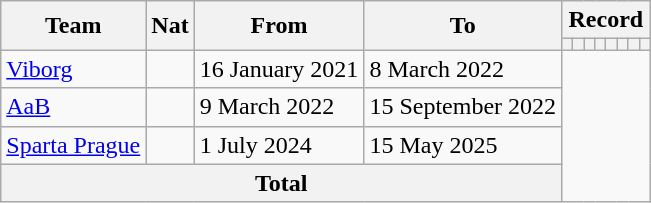<table class="wikitable" style="text-align: center">
<tr>
<th rowspan="2">Team</th>
<th rowspan="2">Nat</th>
<th rowspan="2">From</th>
<th rowspan="2">To</th>
<th colspan="8">Record</th>
</tr>
<tr>
<th></th>
<th></th>
<th></th>
<th></th>
<th></th>
<th></th>
<th></th>
<th></th>
</tr>
<tr>
<td align="left"><a href='#'>Viborg</a></td>
<td></td>
<td align=left>16 January 2021</td>
<td align=left>8 March 2022<br></td>
</tr>
<tr>
<td align="left"><a href='#'>AaB</a></td>
<td></td>
<td align=left>9 March 2022</td>
<td align=left>15 September 2022<br></td>
</tr>
<tr>
<td align="left"><a href='#'>Sparta Prague</a></td>
<td></td>
<td align=left>1 July 2024</td>
<td align=left>15 May 2025<br></td>
</tr>
<tr>
<th colspan=4>Total<br></th>
</tr>
</table>
